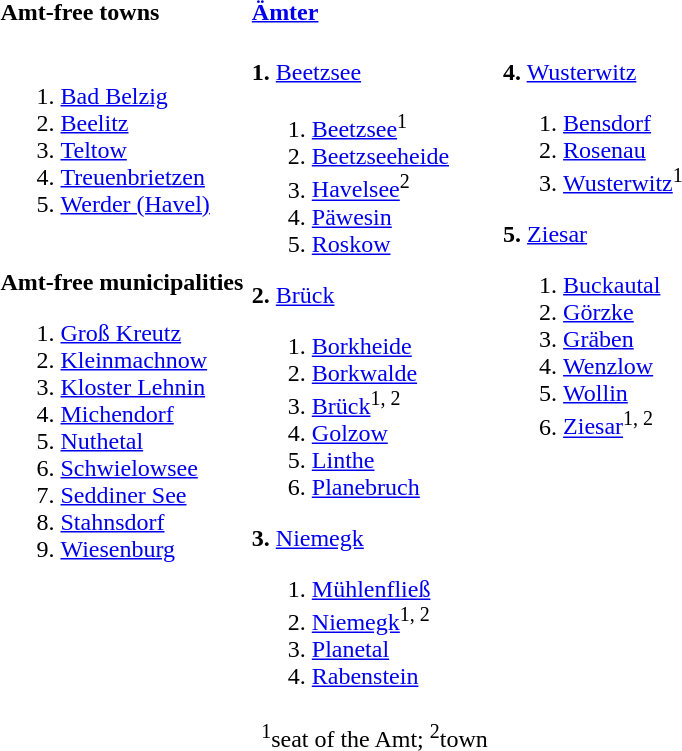<table>
<tr>
<th width=33% align=left>Amt-free towns</th>
<th width=33% align=left><a href='#'>Ämter</a></th>
<th width=33% align=left></th>
</tr>
<tr valign=top>
<td><br><ol><li><a href='#'>Bad Belzig</a></li><li><a href='#'>Beelitz</a></li><li><a href='#'>Teltow</a></li><li><a href='#'>Treuenbrietzen</a></li><li><a href='#'>Werder (Havel)</a></li></ol><br>
<strong>Amt-free municipalities</strong><ol><li><a href='#'>Groß Kreutz</a></li><li><a href='#'>Kleinmachnow</a></li><li><a href='#'>Kloster Lehnin</a></li><li><a href='#'>Michendorf</a></li><li><a href='#'>Nuthetal</a></li><li><a href='#'>Schwielowsee</a></li><li><a href='#'>Seddiner See</a></li><li><a href='#'>Stahnsdorf</a></li><li><a href='#'>Wiesenburg</a></li></ol></td>
<td><br><strong>1.</strong> <a href='#'>Beetzsee</a><ol><li><a href='#'>Beetzsee</a><sup>1</sup></li><li><a href='#'>Beetzseeheide</a></li><li><a href='#'>Havelsee</a><sup>2</sup></li><li><a href='#'>Päwesin</a></li><li><a href='#'>Roskow</a></li></ol><strong>2.</strong> <a href='#'>Brück</a><ol><li><a href='#'>Borkheide</a></li><li><a href='#'>Borkwalde</a></li><li><a href='#'>Brück</a><sup>1, 2</sup></li><li><a href='#'>Golzow</a></li><li><a href='#'>Linthe</a></li><li><a href='#'>Planebruch</a></li></ol><strong>3.</strong> <a href='#'>Niemegk</a><ol><li><a href='#'>Mühlenfließ</a></li><li><a href='#'>Niemegk</a><sup>1, 2</sup></li><li><a href='#'>Planetal</a></li><li><a href='#'>Rabenstein</a></li></ol></td>
<td><br><strong>4.</strong> <a href='#'>Wusterwitz</a><ol><li><a href='#'>Bensdorf</a></li><li><a href='#'>Rosenau</a></li><li><a href='#'>Wusterwitz</a><sup>1</sup></li></ol><strong>5.</strong> <a href='#'>Ziesar</a><ol><li><a href='#'>Buckautal</a></li><li><a href='#'>Görzke</a></li><li><a href='#'>Gräben</a></li><li><a href='#'>Wenzlow</a></li><li><a href='#'>Wollin</a></li><li><a href='#'>Ziesar</a><sup>1, 2</sup></li></ol></td>
</tr>
<tr>
<td colspan=3 align=center><sup>1</sup>seat of the Amt; <sup>2</sup>town</td>
</tr>
</table>
